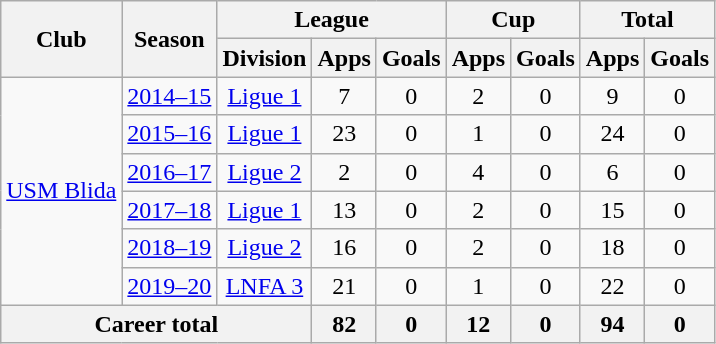<table class="wikitable" style="text-align: center">
<tr>
<th rowspan="2">Club</th>
<th rowspan="2">Season</th>
<th colspan="3">League</th>
<th colspan="2">Cup</th>
<th colspan="2">Total</th>
</tr>
<tr>
<th>Division</th>
<th>Apps</th>
<th>Goals</th>
<th>Apps</th>
<th>Goals</th>
<th>Apps</th>
<th>Goals</th>
</tr>
<tr>
<td rowspan="6" valign="center"><a href='#'>USM Blida</a></td>
<td><a href='#'>2014–15</a></td>
<td><a href='#'>Ligue 1</a></td>
<td>7</td>
<td>0</td>
<td>2</td>
<td>0</td>
<td>9</td>
<td>0</td>
</tr>
<tr>
<td><a href='#'>2015–16</a></td>
<td><a href='#'>Ligue 1</a></td>
<td>23</td>
<td>0</td>
<td>1</td>
<td>0</td>
<td>24</td>
<td>0</td>
</tr>
<tr>
<td><a href='#'>2016–17</a></td>
<td><a href='#'>Ligue 2</a></td>
<td>2</td>
<td>0</td>
<td>4</td>
<td>0</td>
<td>6</td>
<td>0</td>
</tr>
<tr>
<td><a href='#'>2017–18</a></td>
<td><a href='#'>Ligue 1</a></td>
<td>13</td>
<td>0</td>
<td>2</td>
<td>0</td>
<td>15</td>
<td>0</td>
</tr>
<tr>
<td><a href='#'>2018–19</a></td>
<td><a href='#'>Ligue 2</a></td>
<td>16</td>
<td>0</td>
<td>2</td>
<td>0</td>
<td>18</td>
<td>0</td>
</tr>
<tr>
<td><a href='#'>2019–20</a></td>
<td><a href='#'>LNFA 3</a></td>
<td>21</td>
<td>0</td>
<td>1</td>
<td>0</td>
<td>22</td>
<td>0</td>
</tr>
<tr>
<th colspan="3">Career total</th>
<th>82</th>
<th>0</th>
<th>12</th>
<th>0</th>
<th>94</th>
<th>0</th>
</tr>
</table>
